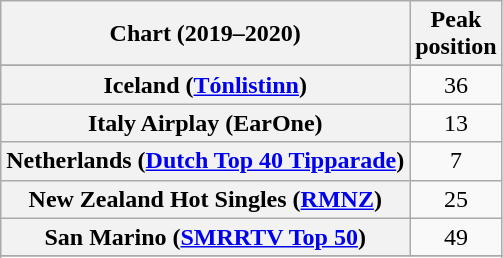<table class="wikitable sortable plainrowheaders" style="text-align:center">
<tr>
<th scope="col">Chart (2019–2020)</th>
<th scope="col">Peak<br>position</th>
</tr>
<tr>
</tr>
<tr>
</tr>
<tr>
<th scope="row">Iceland (<a href='#'>Tónlistinn</a>)</th>
<td>36</td>
</tr>
<tr>
<th scope="row">Italy Airplay (EarOne)</th>
<td>13</td>
</tr>
<tr>
<th scope="row">Netherlands (<a href='#'>Dutch Top 40 Tipparade</a>)</th>
<td>7</td>
</tr>
<tr>
<th scope="row">New Zealand Hot Singles (<a href='#'>RMNZ</a>)</th>
<td>25</td>
</tr>
<tr>
<th scope="row">San Marino (<a href='#'>SMRRTV Top 50</a>)</th>
<td>49</td>
</tr>
<tr>
</tr>
<tr>
</tr>
<tr>
</tr>
<tr>
</tr>
</table>
